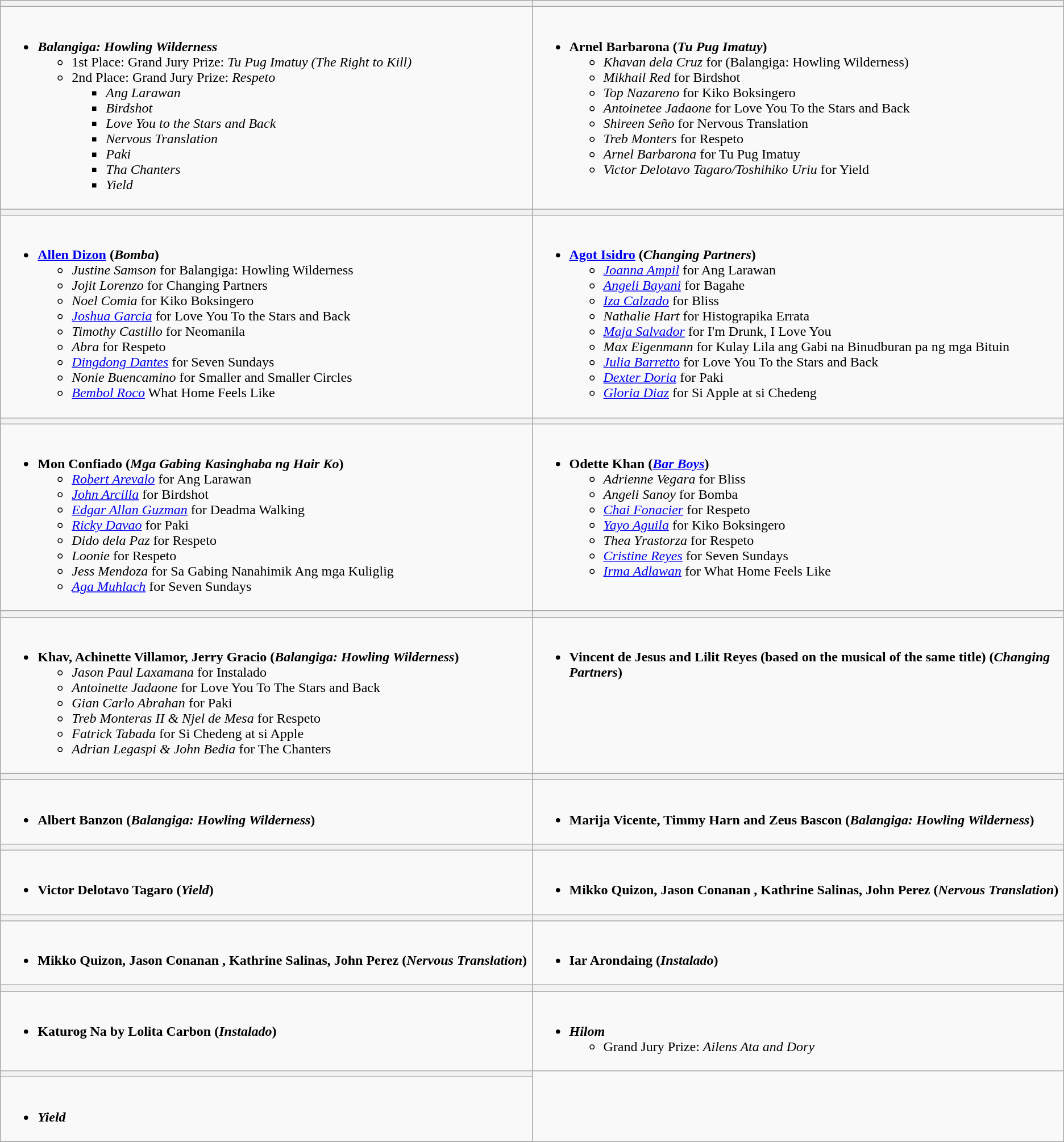<table class=wikitable>
<tr>
<th></th>
<th></th>
</tr>
<tr>
<td valign="top" width="50%"><br><ul><li><strong><em>Balangiga: Howling Wilderness</em></strong><ul><li>1st Place: Grand Jury Prize: <em>Tu Pug Imatuy (The Right to Kill)</em></li><li>2nd Place: Grand Jury Prize: <em>Respeto</em><ul><li><em>Ang Larawan</em></li><li><em>Birdshot</em></li><li><em>Love You to the Stars and Back</em></li><li><em>Nervous Translation</em></li><li><em>Paki</em></li><li><em>Tha Chanters</em></li><li><em>Yield</em></li></ul></li></ul></li></ul></td>
<td valign="top" width="50%"><br><ul><li><strong>Arnel Barbarona (<em>Tu Pug Imatuy</em>)</strong><ul><li><em>Khavan dela Cruz</em> for (Balangiga: Howling Wilderness)</li><li><em>Mikhail Red</em> for Birdshot</li><li><em>Top Nazareno</em> for Kiko Boksingero</li><li><em>Antoinetee Jadaone</em> for  Love You To the Stars and Back</li><li><em>Shireen Seño</em> for Nervous Translation</li><li><em>Treb Monters</em> for Respeto</li><li><em>Arnel Barbarona</em> for Tu Pug Imatuy</li><li><em>Victor Delotavo Tagaro/Toshihiko Uriu</em> for Yield</li></ul></li></ul></td>
</tr>
<tr>
<th></th>
<th></th>
</tr>
<tr>
<td valign="top" width="50%"><br><ul><li><strong><a href='#'>Allen Dizon</a> (<em>Bomba</em>)</strong><ul><li><em>Justine Samson</em> for Balangiga: Howling Wilderness</li><li><em>Jojit Lorenzo</em> for Changing Partners</li><li><em>Noel Comia</em> for  Kiko Boksingero</li><li><em><a href='#'>Joshua Garcia</a></em> for Love You To the Stars and Back</li><li><em>Timothy Castillo</em> for Neomanila</li><li><em>Abra</em> for  Respeto</li><li><em><a href='#'>Dingdong Dantes</a></em> for Seven Sundays</li><li><em>Nonie Buencamino</em> for Smaller and Smaller Circles</li><li><em><a href='#'>Bembol Roco</a></em> What Home Feels Like</li></ul></li></ul></td>
<td valign="top" width="50%"><br><ul><li><strong><a href='#'>Agot Isidro</a> (<em>Changing Partners</em>)</strong><ul><li><em><a href='#'>Joanna Ampil</a></em> for  Ang Larawan</li><li><em><a href='#'>Angeli Bayani</a></em> for  Bagahe</li><li><em><a href='#'>Iza Calzado</a></em> for Bliss</li><li><em>Nathalie Hart</em> for Histograpika Errata</li><li><em><a href='#'>Maja Salvador</a></em> for  I'm Drunk, I Love You</li><li><em>Max Eigenmann</em> for Kulay Lila ang Gabi na Binudburan pa ng mga Bituin</li><li><em><a href='#'>Julia Barretto</a></em> for Love You To the Stars and Back</li><li><em><a href='#'>Dexter Doria</a></em> for Paki</li><li><em><a href='#'>Gloria Diaz</a></em> for Si Apple at si Chedeng</li></ul></li></ul></td>
</tr>
<tr>
<th></th>
<th></th>
</tr>
<tr>
<td valign="top" width="50%"><br><ul><li><strong>Mon Confiado (<em>Mga Gabing Kasinghaba ng Hair Ko</em>)</strong><ul><li><em><a href='#'>Robert Arevalo</a></em> for Ang Larawan</li><li><em><a href='#'>John Arcilla</a></em> for Birdshot</li><li><em><a href='#'>Edgar Allan Guzman</a></em> for Deadma Walking</li><li><em><a href='#'>Ricky Davao</a></em> for Paki</li><li><em>Dido dela Paz</em> for Respeto</li><li><em>Loonie</em> for Respeto</li><li><em>Jess Mendoza</em> for Sa Gabing Nanahimik Ang mga Kuliglig</li><li><em><a href='#'>Aga Muhlach</a></em> for Seven Sundays</li></ul></li></ul></td>
<td valign="top" width="50%"><br><ul><li><strong>Odette Khan (<em><a href='#'>Bar Boys</a></em>)</strong><ul><li><em>Adrienne Vegara</em> for  Bliss</li><li><em>Angeli Sanoy</em> for Bomba</li><li><em><a href='#'>Chai Fonacier</a></em> for Respeto</li><li><em><a href='#'>Yayo Aguila</a></em> for Kiko Boksingero</li><li><em>Thea Yrastorza</em> for Respeto</li><li><em><a href='#'>Cristine Reyes</a></em> for Seven Sundays</li><li><em><a href='#'>Irma Adlawan</a></em> for What Home Feels Like</li></ul></li></ul></td>
</tr>
<tr>
<th></th>
<th></th>
</tr>
<tr>
<td valign="top" width="50%"><br><ul><li><strong>Khav, Achinette Villamor, Jerry Gracio  (<em>Balangiga: Howling Wilderness</em>)</strong><ul><li><em>Jason Paul Laxamana</em> for  Instalado</li><li><em>Antoinette Jadaone</em> for Love You To The Stars and Back</li><li><em>Gian Carlo Abrahan</em> for Paki</li><li><em>Treb Monteras II & Njel de Mesa</em> for Respeto</li><li><em>Fatrick Tabada</em> for Si Chedeng at si Apple</li><li><em>Adrian Legaspi & John Bedia</em> for  The Chanters</li></ul></li></ul></td>
<td valign="top" width="50%"><br><ul><li><strong>Vincent de Jesus and Lilit Reyes (based on the musical of the same title)  (<em>Changing Partners</em>)</strong></li></ul></td>
</tr>
<tr>
<th></th>
<th></th>
</tr>
<tr>
<td valign="top" width="50%"><br><ul><li><strong>Albert Banzon  (<em>Balangiga: Howling Wilderness</em>)</strong></li></ul></td>
<td valign="top" width="50%"><br><ul><li><strong>Marija Vicente, Timmy Harn and Zeus Bascon  (<em>Balangiga: Howling Wilderness</em>)</strong></li></ul></td>
</tr>
<tr>
<th></th>
<th></th>
</tr>
<tr>
<td valign="top" width="50%"><br><ul><li><strong>Victor Delotavo Tagaro  (<em>Yield</em>)</strong></li></ul></td>
<td valign="top" width="50%"><br><ul><li><strong>Mikko Quizon, Jason Conanan , Kathrine Salinas, John Perez  (<em>Nervous Translation</em>)</strong></li></ul></td>
</tr>
<tr>
<th></th>
<th></th>
</tr>
<tr>
<td valign="top" width="50%"><br><ul><li><strong>Mikko Quizon, Jason Conanan , Kathrine Salinas, John Perez  (<em>Nervous Translation</em>)</strong></li></ul></td>
<td valign="top" width="50%"><br><ul><li><strong>Iar Arondaing  (<em>Instalado</em>)</strong></li></ul></td>
</tr>
<tr>
<th></th>
<th></th>
</tr>
<tr>
<td valign="top" width="50%"><br><ul><li><strong>Katurog Na by Lolita Carbon (<em>Instalado</em>)</strong></li></ul></td>
<td valign="top" width="50%"><br><ul><li><strong><em>Hilom</em></strong><ul><li>Grand Jury Prize: <em>Ailens Ata and Dory</em></li></ul></li></ul></td>
</tr>
<tr>
<th></th>
</tr>
<tr>
<td valign="top" width="50%"><br><ul><li><strong><em>Yield</em></strong></li></ul></td>
</tr>
<tr>
</tr>
</table>
